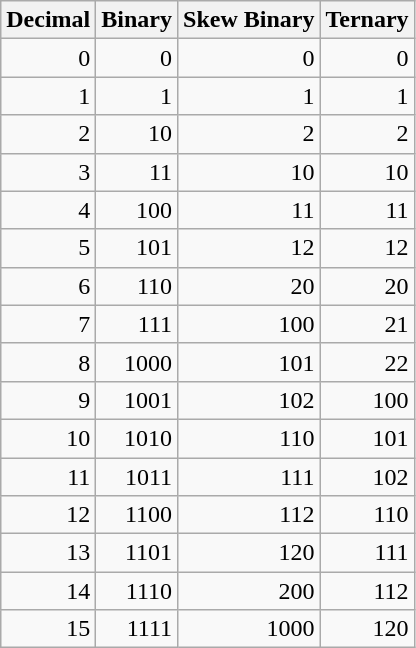<table class="wikitable" style="text-align:right">
<tr>
<th>Decimal</th>
<th>Binary</th>
<th>Skew Binary</th>
<th>Ternary</th>
</tr>
<tr>
<td>0</td>
<td>0</td>
<td>0</td>
<td>0</td>
</tr>
<tr>
<td>1</td>
<td>1</td>
<td>1</td>
<td>1</td>
</tr>
<tr>
<td>2</td>
<td>10</td>
<td>2</td>
<td>2</td>
</tr>
<tr>
<td>3</td>
<td>11</td>
<td>10</td>
<td>10</td>
</tr>
<tr>
<td>4</td>
<td>100</td>
<td>11</td>
<td>11</td>
</tr>
<tr>
<td>5</td>
<td>101</td>
<td>12</td>
<td>12</td>
</tr>
<tr>
<td>6</td>
<td>110</td>
<td>20</td>
<td>20</td>
</tr>
<tr>
<td>7</td>
<td>111</td>
<td>100</td>
<td>21</td>
</tr>
<tr>
<td>8</td>
<td>1000</td>
<td>101</td>
<td>22</td>
</tr>
<tr>
<td>9</td>
<td>1001</td>
<td>102</td>
<td>100</td>
</tr>
<tr>
<td>10</td>
<td>1010</td>
<td>110</td>
<td>101</td>
</tr>
<tr>
<td>11</td>
<td>1011</td>
<td>111</td>
<td>102</td>
</tr>
<tr>
<td>12</td>
<td>1100</td>
<td>112</td>
<td>110</td>
</tr>
<tr>
<td>13</td>
<td>1101</td>
<td>120</td>
<td>111</td>
</tr>
<tr>
<td>14</td>
<td>1110</td>
<td>200</td>
<td>112</td>
</tr>
<tr>
<td>15</td>
<td>1111</td>
<td>1000</td>
<td>120</td>
</tr>
</table>
